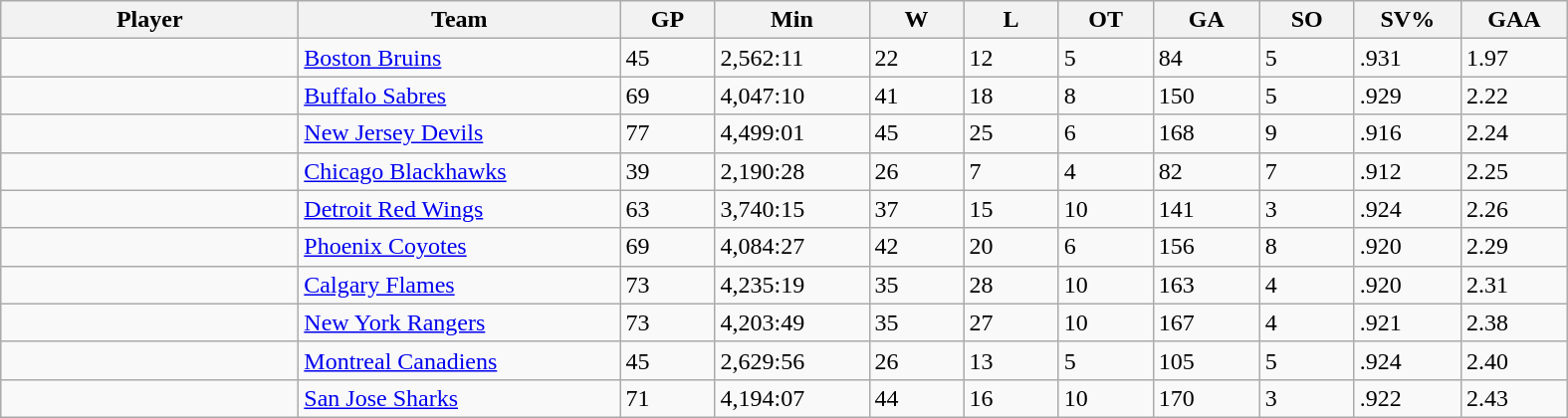<table class="wikitable sortable">
<tr>
<th style="width: 12em;">Player</th>
<th style="width: 13em;">Team</th>
<th style="width: 3.5em;">GP</th>
<th style="width: 6em;">Min</th>
<th style="width: 3.5em;">W</th>
<th style="width: 3.5em;">L</th>
<th style="width: 3.5em;">OT</th>
<th style="width: 4em;">GA</th>
<th style="width: 3.5em;">SO</th>
<th style="width: 4em;">SV%</th>
<th style="width: 4em;">GAA</th>
</tr>
<tr>
<td></td>
<td><a href='#'>Boston Bruins</a></td>
<td>45</td>
<td>2,562:11</td>
<td>22</td>
<td>12</td>
<td>5</td>
<td>84</td>
<td>5</td>
<td>.931</td>
<td>1.97</td>
</tr>
<tr>
<td></td>
<td><a href='#'>Buffalo Sabres</a></td>
<td>69</td>
<td>4,047:10</td>
<td>41</td>
<td>18</td>
<td>8</td>
<td>150</td>
<td>5</td>
<td>.929</td>
<td>2.22</td>
</tr>
<tr>
<td></td>
<td><a href='#'>New Jersey Devils</a></td>
<td>77</td>
<td>4,499:01</td>
<td>45</td>
<td>25</td>
<td>6</td>
<td>168</td>
<td>9</td>
<td>.916</td>
<td>2.24</td>
</tr>
<tr>
<td></td>
<td><a href='#'>Chicago Blackhawks</a></td>
<td>39</td>
<td>2,190:28</td>
<td>26</td>
<td>7</td>
<td>4</td>
<td>82</td>
<td>7</td>
<td>.912</td>
<td>2.25</td>
</tr>
<tr>
<td></td>
<td><a href='#'>Detroit Red Wings</a></td>
<td>63</td>
<td>3,740:15</td>
<td>37</td>
<td>15</td>
<td>10</td>
<td>141</td>
<td>3</td>
<td>.924</td>
<td>2.26</td>
</tr>
<tr>
<td></td>
<td><a href='#'>Phoenix Coyotes</a></td>
<td>69</td>
<td>4,084:27</td>
<td>42</td>
<td>20</td>
<td>6</td>
<td>156</td>
<td>8</td>
<td>.920</td>
<td>2.29</td>
</tr>
<tr>
<td></td>
<td><a href='#'>Calgary Flames</a></td>
<td>73</td>
<td>4,235:19</td>
<td>35</td>
<td>28</td>
<td>10</td>
<td>163</td>
<td>4</td>
<td>.920</td>
<td>2.31</td>
</tr>
<tr>
<td></td>
<td><a href='#'>New York Rangers</a></td>
<td>73</td>
<td>4,203:49</td>
<td>35</td>
<td>27</td>
<td>10</td>
<td>167</td>
<td>4</td>
<td>.921</td>
<td>2.38</td>
</tr>
<tr>
<td></td>
<td><a href='#'>Montreal Canadiens</a></td>
<td>45</td>
<td>2,629:56</td>
<td>26</td>
<td>13</td>
<td>5</td>
<td>105</td>
<td>5</td>
<td>.924</td>
<td>2.40</td>
</tr>
<tr>
<td></td>
<td><a href='#'>San Jose Sharks</a></td>
<td>71</td>
<td>4,194:07</td>
<td>44</td>
<td>16</td>
<td>10</td>
<td>170</td>
<td>3</td>
<td>.922</td>
<td>2.43</td>
</tr>
</table>
